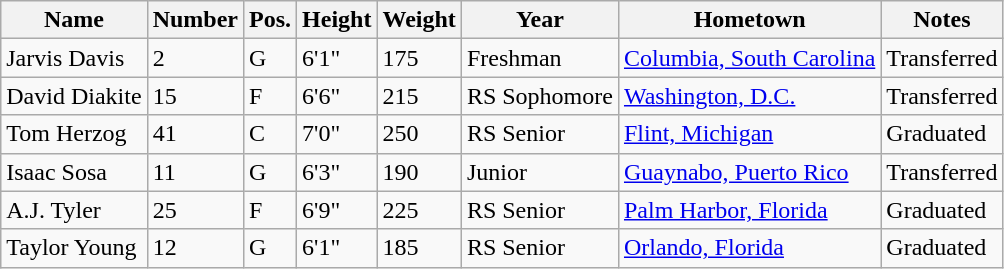<table class="wikitable sortable" border="1">
<tr>
<th>Name</th>
<th>Number</th>
<th>Pos.</th>
<th>Height</th>
<th>Weight</th>
<th>Year</th>
<th>Hometown</th>
<th class="unsortable">Notes</th>
</tr>
<tr>
<td>Jarvis Davis</td>
<td>2</td>
<td>G</td>
<td>6'1"</td>
<td>175</td>
<td>Freshman</td>
<td><a href='#'>Columbia, South Carolina</a></td>
<td>Transferred</td>
</tr>
<tr>
<td>David Diakite</td>
<td>15</td>
<td>F</td>
<td>6'6"</td>
<td>215</td>
<td>RS Sophomore</td>
<td><a href='#'>Washington, D.C.</a></td>
<td>Transferred</td>
</tr>
<tr>
<td>Tom Herzog</td>
<td>41</td>
<td>C</td>
<td>7'0"</td>
<td>250</td>
<td>RS Senior</td>
<td><a href='#'>Flint, Michigan</a></td>
<td>Graduated</td>
</tr>
<tr>
<td>Isaac Sosa</td>
<td>11</td>
<td>G</td>
<td>6'3"</td>
<td>190</td>
<td>Junior</td>
<td><a href='#'>Guaynabo, Puerto Rico</a></td>
<td>Transferred</td>
</tr>
<tr>
<td>A.J. Tyler</td>
<td>25</td>
<td>F</td>
<td>6'9"</td>
<td>225</td>
<td>RS Senior</td>
<td><a href='#'>Palm Harbor, Florida</a></td>
<td>Graduated</td>
</tr>
<tr>
<td>Taylor Young</td>
<td>12</td>
<td>G</td>
<td>6'1"</td>
<td>185</td>
<td>RS Senior</td>
<td><a href='#'>Orlando, Florida</a></td>
<td>Graduated</td>
</tr>
</table>
